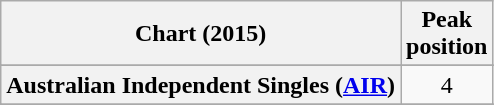<table class="wikitable sortable plainrowheaders" style="text-align:center;">
<tr>
<th scope="col">Chart (2015)</th>
<th scope="col">Peak<br>position</th>
</tr>
<tr>
</tr>
<tr>
<th scope="row">Australian Independent Singles (<a href='#'>AIR</a>)</th>
<td>4</td>
</tr>
<tr>
</tr>
<tr>
</tr>
<tr>
</tr>
</table>
